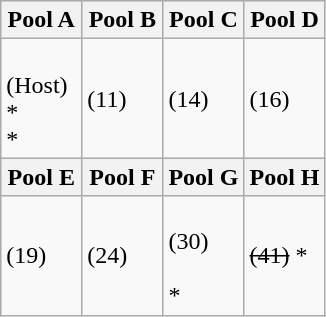<table class="wikitable">
<tr>
<th width=25%>Pool A</th>
<th width=25%>Pool B</th>
<th width=25%>Pool C</th>
<th width=25%>Pool D</th>
</tr>
<tr>
<td><br> (Host)<br>
<s></s> *<br>
<s></s> *<br>
</td>
<td><br> (11)<br>
<br>
</td>
<td><br> (14)<br>
<br>
</td>
<td><br> (16)<br>
<br>
</td>
</tr>
<tr>
<th width=25%>Pool E</th>
<th width=25%>Pool F</th>
<th width=25%>Pool G</th>
<th width=25%>Pool H</th>
</tr>
<tr>
<td><br> (19)<br>
<br>
</td>
<td><br> (24)<br>
<br>
</td>
<td><br> (30)<br>
<br>
<s></s> *</td>
<td><br><s> (41)</s> *<br>
<br>
</td>
</tr>
</table>
